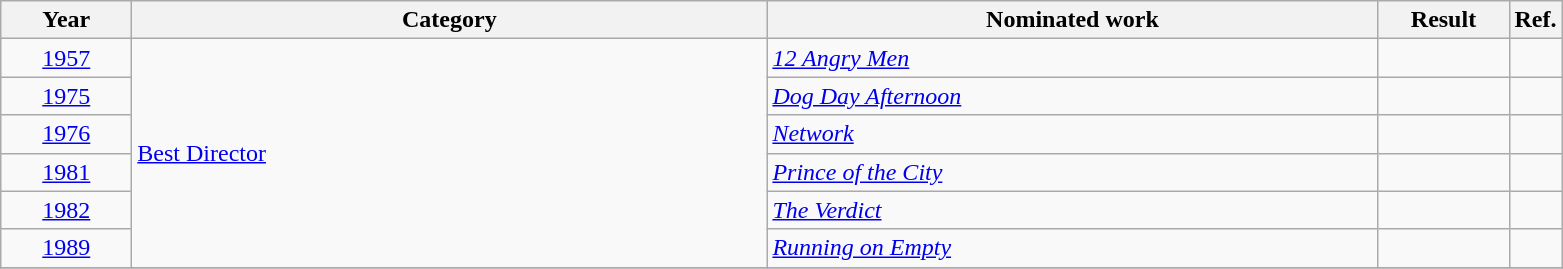<table class=wikitable>
<tr>
<th scope="col" style="width:5em;">Year</th>
<th scope="col" style="width:26em;">Category</th>
<th scope="col" style="width:25em;">Nominated work</th>
<th scope="col" style="width:5em;">Result</th>
<th>Ref.</th>
</tr>
<tr>
<td style="text-align:center;"><a href='#'>1957</a></td>
<td rowspan=6><a href='#'>Best Director</a></td>
<td><em><a href='#'>12 Angry Men</a></em></td>
<td></td>
<td style="text-align:center;"></td>
</tr>
<tr>
<td style="text-align:center;"><a href='#'>1975</a></td>
<td><em><a href='#'>Dog Day Afternoon</a></em></td>
<td></td>
<td style="text-align:center;"></td>
</tr>
<tr>
<td style="text-align:center;"><a href='#'>1976</a></td>
<td><em><a href='#'>Network</a></em></td>
<td></td>
<td style="text-align:center;"></td>
</tr>
<tr>
<td style="text-align:center;"><a href='#'>1981</a></td>
<td><em><a href='#'>Prince of the City</a></em></td>
<td></td>
<td style="text-align:center;"></td>
</tr>
<tr>
<td style="text-align:center;"><a href='#'>1982</a></td>
<td><em><a href='#'>The Verdict</a></em></td>
<td></td>
<td style="text-align:center;"></td>
</tr>
<tr>
<td style="text-align:center;"><a href='#'>1989</a></td>
<td><em><a href='#'>Running on Empty</a></em></td>
<td></td>
<td style="text-align:center;"></td>
</tr>
<tr>
</tr>
</table>
